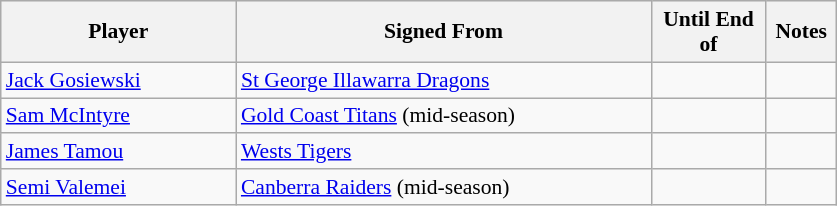<table class="wikitable" style="font-size:90%">
<tr bgcolor="#efefef">
<th width="150">Player</th>
<th width="270">Signed From</th>
<th width="70">Until End of</th>
<th width="40">Notes</th>
</tr>
<tr>
<td><a href='#'>Jack Gosiewski</a></td>
<td> <a href='#'>St George Illawarra Dragons</a></td>
<td></td>
<td></td>
</tr>
<tr>
<td><a href='#'>Sam McIntyre</a></td>
<td> <a href='#'>Gold Coast Titans</a> (mid-season)</td>
<td></td>
<td></td>
</tr>
<tr>
<td><a href='#'>James Tamou</a></td>
<td> <a href='#'>Wests Tigers</a></td>
<td></td>
<td></td>
</tr>
<tr>
<td><a href='#'>Semi Valemei</a></td>
<td> <a href='#'>Canberra Raiders</a> (mid-season)</td>
<td></td>
<td></td>
</tr>
</table>
